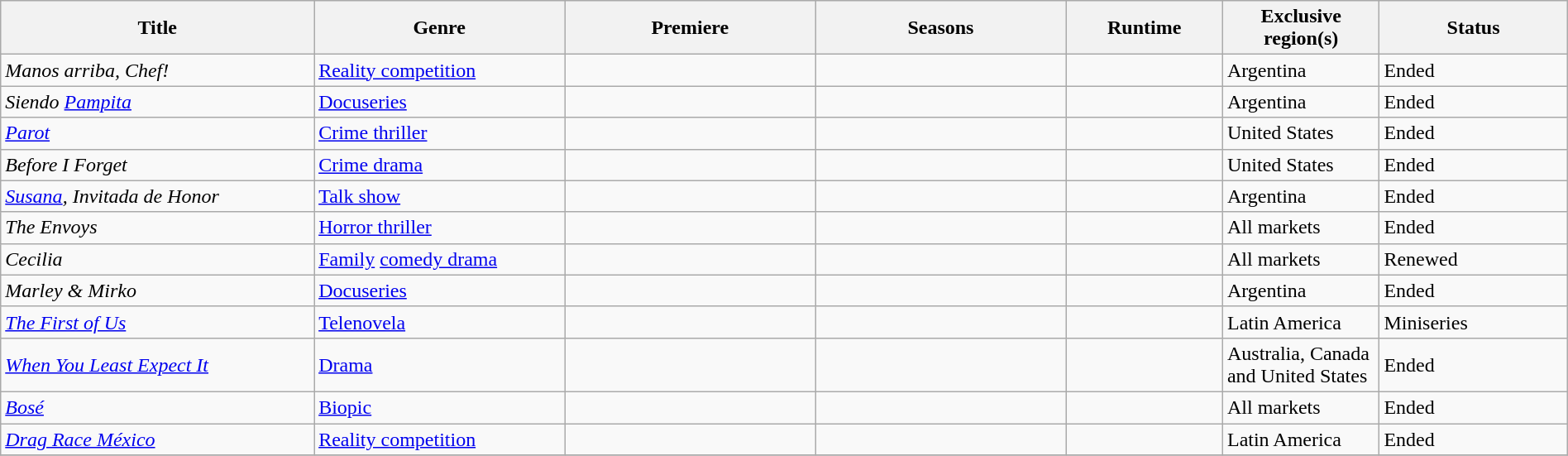<table class="wikitable sortable" style="width:100%;">
<tr>
<th style="width:20%;">Title</th>
<th style="width:16%;">Genre</th>
<th style="width:16%;">Premiere</th>
<th style="width:16%;">Seasons</th>
<th style="width:10%;">Runtime</th>
<th style="width:10%;">Exclusive region(s)</th>
<th style="width:12%;">Status</th>
</tr>
<tr>
<td><em>Manos arriba, Chef!</em></td>
<td><a href='#'>Reality competition</a></td>
<td></td>
<td></td>
<td></td>
<td>Argentina</td>
<td>Ended</td>
</tr>
<tr>
<td><em>Siendo <a href='#'>Pampita</a></em></td>
<td><a href='#'>Docuseries</a></td>
<td></td>
<td></td>
<td></td>
<td>Argentina</td>
<td>Ended</td>
</tr>
<tr>
<td><em><a href='#'>Parot</a></em></td>
<td><a href='#'>Crime thriller</a></td>
<td></td>
<td></td>
<td></td>
<td>United States</td>
<td>Ended</td>
</tr>
<tr>
<td><em>Before I Forget</em></td>
<td><a href='#'>Crime drama</a></td>
<td></td>
<td></td>
<td></td>
<td>United States</td>
<td>Ended</td>
</tr>
<tr>
<td><em><a href='#'>Susana</a>, Invitada de Honor</em></td>
<td><a href='#'>Talk show</a></td>
<td></td>
<td></td>
<td></td>
<td>Argentina</td>
<td>Ended</td>
</tr>
<tr>
<td><em>The Envoys</em></td>
<td><a href='#'>Horror thriller</a></td>
<td></td>
<td></td>
<td></td>
<td>All markets</td>
<td>Ended</td>
</tr>
<tr>
<td><em>Cecilia</em></td>
<td><a href='#'>Family</a> <a href='#'>comedy drama</a></td>
<td></td>
<td></td>
<td></td>
<td>All markets</td>
<td>Renewed</td>
</tr>
<tr>
<td><em>Marley & Mirko</em></td>
<td><a href='#'>Docuseries</a></td>
<td></td>
<td></td>
<td></td>
<td>Argentina</td>
<td>Ended</td>
</tr>
<tr>
<td><em><a href='#'>The First of Us</a></em></td>
<td><a href='#'>Telenovela</a></td>
<td></td>
<td></td>
<td></td>
<td>Latin America</td>
<td>Miniseries</td>
</tr>
<tr>
<td><em><a href='#'>When You Least Expect It</a></em></td>
<td><a href='#'>Drama</a></td>
<td></td>
<td></td>
<td></td>
<td>Australia, Canada and United States</td>
<td>Ended</td>
</tr>
<tr>
<td><em><a href='#'>Bosé</a></em></td>
<td><a href='#'>Biopic</a></td>
<td></td>
<td></td>
<td></td>
<td>All markets</td>
<td>Ended</td>
</tr>
<tr>
<td><em><a href='#'>Drag Race México</a></em></td>
<td><a href='#'>Reality competition</a></td>
<td></td>
<td></td>
<td></td>
<td>Latin America</td>
<td>Ended</td>
</tr>
<tr>
</tr>
</table>
